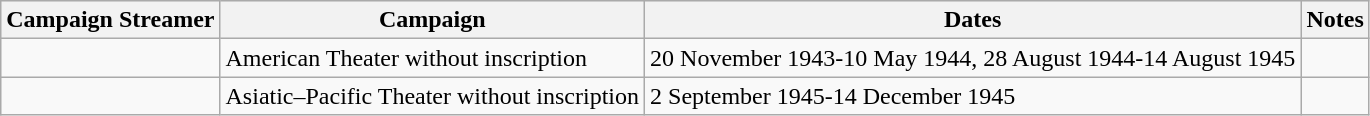<table class="wikitable">
<tr style="background:#efefef;">
<th>Campaign Streamer</th>
<th>Campaign</th>
<th>Dates</th>
<th>Notes</th>
</tr>
<tr>
<td></td>
<td>American Theater without inscription</td>
<td>20 November 1943-10 May 1944, 28 August 1944-14 August 1945</td>
<td></td>
</tr>
<tr>
<td></td>
<td>Asiatic–Pacific Theater without inscription</td>
<td>2 September 1945-14 December 1945</td>
<td></td>
</tr>
</table>
